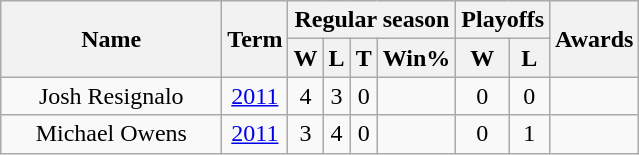<table class="wikitable">
<tr>
<th rowspan="2" style="width:140px;">Name</th>
<th rowspan="2">Term</th>
<th colspan="4">Regular season</th>
<th colspan="2">Playoffs</th>
<th rowspan="2">Awards</th>
</tr>
<tr>
<th>W</th>
<th>L</th>
<th>T</th>
<th>Win%</th>
<th>W</th>
<th>L</th>
</tr>
<tr>
<td style="text-align:center;">Josh Resignalo</td>
<td style="text-align:center;"><a href='#'>2011</a></td>
<td style="text-align:center;">4</td>
<td style="text-align:center;">3</td>
<td style="text-align:center;">0</td>
<td style="text-align:center;"></td>
<td style="text-align:center;">0</td>
<td style="text-align:center;">0</td>
<td style="text-align:center;"></td>
</tr>
<tr>
<td style="text-align:center;">Michael Owens</td>
<td style="text-align:center;"><a href='#'>2011</a></td>
<td style="text-align:center;">3</td>
<td style="text-align:center;">4</td>
<td style="text-align:center;">0</td>
<td style="text-align:center;"></td>
<td style="text-align:center;">0</td>
<td style="text-align:center;">1</td>
<td style="text-align:center;"></td>
</tr>
</table>
